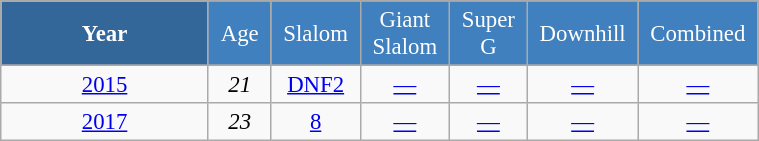<table class="wikitable" style="font-size:95%; text-align:center; border:grey solid 1px; border-collapse:collapse;" width="40%">
<tr style="background-color:#369; color:white;">
<td rowspan="2" colspan="1" width="20%"><strong>Year</strong></td>
</tr>
<tr style="background-color:#4180be; color:white;">
<td width="5%">Age</td>
<td width="5%">Slalom</td>
<td width="5%">Giant<br>Slalom</td>
<td width="5%">Super G</td>
<td width="5%">Downhill</td>
<td width="5%">Combined</td>
</tr>
<tr style="background-color:#8CB2D8; color:white;">
</tr>
<tr>
<td><a href='#'>2015</a></td>
<td><em>21</em></td>
<td><a href='#'>DNF2</a></td>
<td><a href='#'>—</a></td>
<td><a href='#'>—</a></td>
<td><a href='#'>—</a></td>
<td><a href='#'>—</a></td>
</tr>
<tr>
<td><a href='#'>2017</a></td>
<td><em>23</em></td>
<td><a href='#'>8</a></td>
<td><a href='#'>—</a></td>
<td><a href='#'>—</a></td>
<td><a href='#'>—</a></td>
<td><a href='#'>—</a></td>
</tr>
</table>
